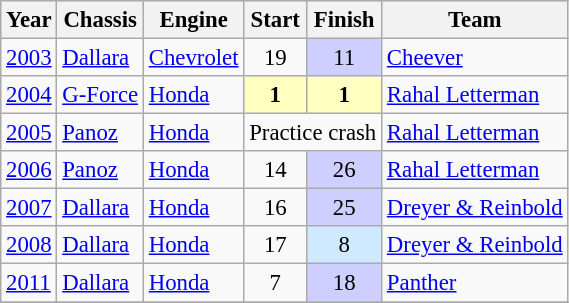<table class="wikitable" style="font-size: 95%;">
<tr>
<th>Year</th>
<th>Chassis</th>
<th>Engine</th>
<th>Start</th>
<th>Finish</th>
<th>Team</th>
</tr>
<tr>
<td><a href='#'>2003</a></td>
<td><a href='#'>Dallara</a></td>
<td><a href='#'>Chevrolet</a></td>
<td align=center>19</td>
<td style="text-align:center; background:#cfcfff;">11</td>
<td><a href='#'>Cheever</a></td>
</tr>
<tr>
<td><a href='#'>2004</a></td>
<td><a href='#'>G-Force</a></td>
<td><a href='#'>Honda</a></td>
<td style="text-align:center; background:#ffffbf;"><strong>1</strong></td>
<td style="text-align:center; background:#ffffbf;"><strong>1</strong></td>
<td><a href='#'>Rahal Letterman</a></td>
</tr>
<tr>
<td><a href='#'>2005</a></td>
<td><a href='#'>Panoz</a></td>
<td><a href='#'>Honda</a></td>
<td style="text-align:center;" colspan="2">Practice crash</td>
<td><a href='#'>Rahal Letterman</a></td>
</tr>
<tr>
<td><a href='#'>2006</a></td>
<td><a href='#'>Panoz</a></td>
<td><a href='#'>Honda</a></td>
<td align=center>14</td>
<td style="text-align:center; background:#cfcfff;">26</td>
<td><a href='#'>Rahal Letterman</a></td>
</tr>
<tr>
<td><a href='#'>2007</a></td>
<td><a href='#'>Dallara</a></td>
<td><a href='#'>Honda</a></td>
<td align=center>16</td>
<td style="text-align:center; background:#cfcfff;">25</td>
<td><a href='#'>Dreyer & Reinbold</a></td>
</tr>
<tr>
<td><a href='#'>2008</a></td>
<td><a href='#'>Dallara</a></td>
<td><a href='#'>Honda</a></td>
<td align=center>17</td>
<td style="background:#cfeaff; text-align:center;">8</td>
<td><a href='#'>Dreyer & Reinbold</a></td>
</tr>
<tr>
<td><a href='#'>2011</a></td>
<td><a href='#'>Dallara</a></td>
<td><a href='#'>Honda</a></td>
<td align=center>7</td>
<td style="text-align:center; background:#cfcfff;">18</td>
<td><a href='#'>Panther</a></td>
</tr>
<tr>
</tr>
</table>
